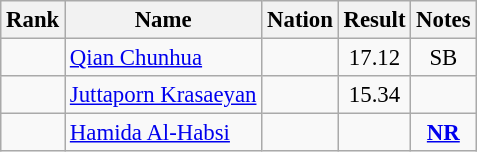<table class="wikitable sortable" style="text-align:center;font-size:95%">
<tr>
<th>Rank</th>
<th>Name</th>
<th>Nation</th>
<th>Result</th>
<th>Notes</th>
</tr>
<tr>
<td></td>
<td align=left><a href='#'>Qian Chunhua</a></td>
<td align=left></td>
<td>17.12</td>
<td>SB</td>
</tr>
<tr>
<td></td>
<td align=left><a href='#'>Juttaporn Krasaeyan</a></td>
<td align=left></td>
<td>15.34</td>
<td></td>
</tr>
<tr>
<td></td>
<td align=left><a href='#'>Hamida Al-Habsi</a></td>
<td align=left></td>
<td></td>
<td><strong><a href='#'>NR</a></strong></td>
</tr>
</table>
